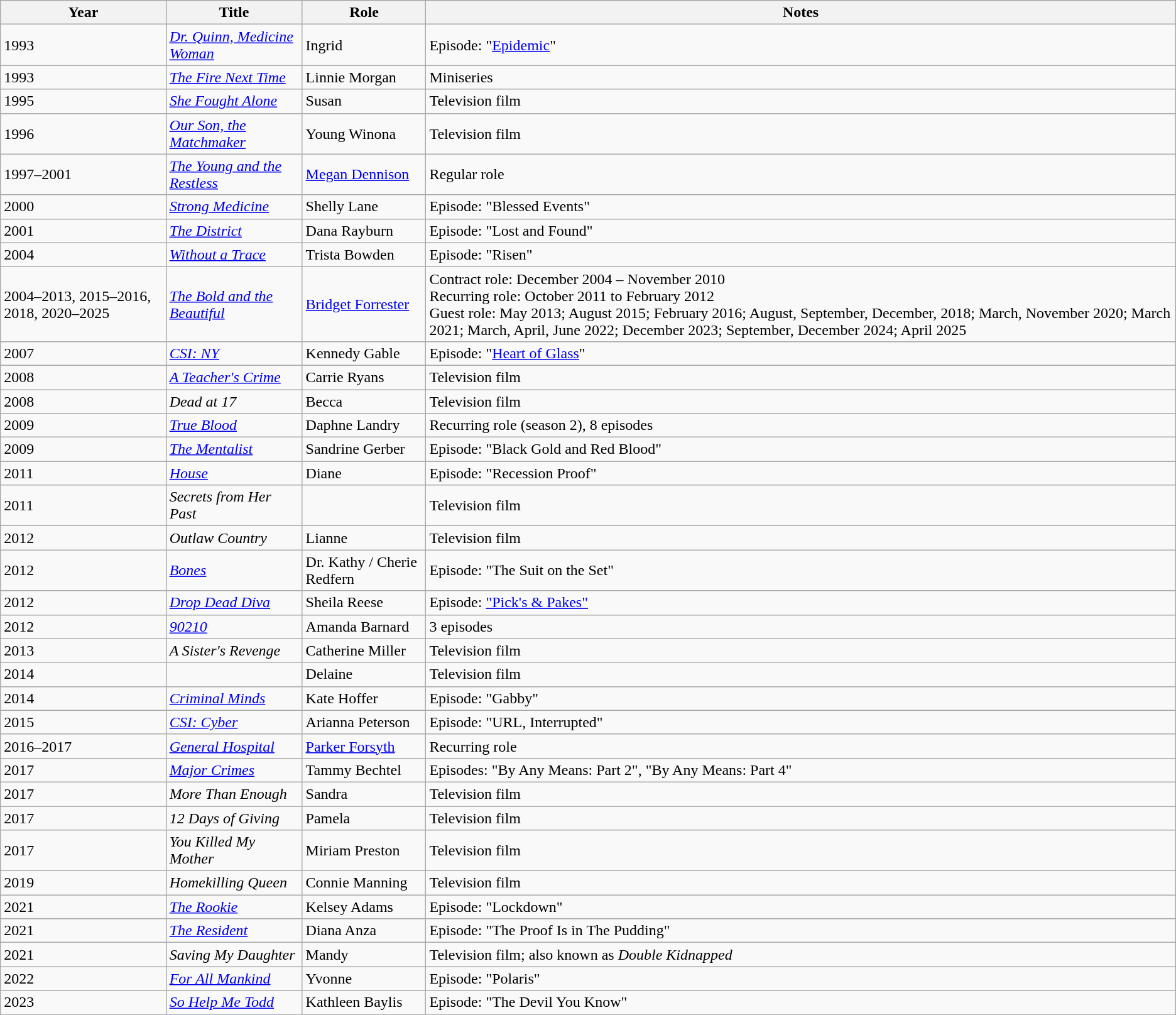<table class="wikitable">
<tr>
<th>Year</th>
<th>Title</th>
<th>Role</th>
<th>Notes</th>
</tr>
<tr>
<td>1993</td>
<td><em><a href='#'>Dr. Quinn, Medicine Woman</a></em></td>
<td>Ingrid</td>
<td>Episode: "<a href='#'>Epidemic</a>"</td>
</tr>
<tr>
<td>1993</td>
<td><a href='#'><em>The Fire Next Time</em></a></td>
<td>Linnie Morgan</td>
<td>Miniseries</td>
</tr>
<tr>
<td>1995</td>
<td><em><a href='#'>She Fought Alone</a></em></td>
<td>Susan</td>
<td>Television film</td>
</tr>
<tr>
<td>1996</td>
<td><em><a href='#'>Our Son, the Matchmaker</a></em></td>
<td>Young Winona</td>
<td>Television film</td>
</tr>
<tr>
<td>1997–2001</td>
<td><em><a href='#'>The Young and the Restless</a></em></td>
<td><a href='#'>Megan Dennison</a></td>
<td>Regular role</td>
</tr>
<tr>
<td>2000</td>
<td><em><a href='#'>Strong Medicine</a></em></td>
<td>Shelly Lane</td>
<td>Episode: "Blessed Events"</td>
</tr>
<tr>
<td>2001</td>
<td><em><a href='#'>The District</a></em></td>
<td>Dana Rayburn</td>
<td>Episode: "Lost and Found"</td>
</tr>
<tr>
<td>2004</td>
<td><em><a href='#'>Without a Trace</a></em></td>
<td>Trista Bowden</td>
<td>Episode: "Risen"</td>
</tr>
<tr>
<td>2004–2013, 2015–2016, 2018, 2020–2025</td>
<td><em><a href='#'>The Bold and the Beautiful</a></em></td>
<td><a href='#'>Bridget Forrester</a></td>
<td>Contract role: December 2004 – November 2010<br>Recurring role: October 2011 to February 2012<br>Guest role: May 2013; August 2015; February 2016; August, September, December, 2018; March, November 2020; March 2021; March, April, June 2022; December 2023; September, December 2024; April 2025</td>
</tr>
<tr>
<td>2007</td>
<td><em><a href='#'>CSI: NY</a></em></td>
<td>Kennedy Gable</td>
<td>Episode: "<a href='#'>Heart of Glass</a>"</td>
</tr>
<tr>
<td>2008</td>
<td><em><a href='#'>A Teacher's Crime</a></em></td>
<td>Carrie Ryans</td>
<td>Television film</td>
</tr>
<tr>
<td>2008</td>
<td><em>Dead at 17</em></td>
<td>Becca</td>
<td>Television film</td>
</tr>
<tr>
<td>2009</td>
<td><em><a href='#'>True Blood</a></em></td>
<td>Daphne Landry</td>
<td>Recurring role (season 2), 8 episodes</td>
</tr>
<tr>
<td>2009</td>
<td><em><a href='#'>The Mentalist</a></em></td>
<td>Sandrine Gerber</td>
<td>Episode: "Black Gold and Red Blood"</td>
</tr>
<tr>
<td>2011</td>
<td><em><a href='#'>House</a></em></td>
<td>Diane</td>
<td>Episode: "Recession Proof"</td>
</tr>
<tr>
<td>2011</td>
<td><em>Secrets from Her Past</em></td>
<td></td>
<td>Television film</td>
</tr>
<tr>
<td>2012</td>
<td><em>Outlaw Country</em></td>
<td>Lianne</td>
<td>Television film</td>
</tr>
<tr>
<td>2012</td>
<td><em><a href='#'>Bones</a></em></td>
<td>Dr. Kathy / Cherie Redfern</td>
<td>Episode: "The Suit on the Set"</td>
</tr>
<tr>
<td>2012</td>
<td><em><a href='#'>Drop Dead Diva</a></em></td>
<td>Sheila Reese</td>
<td>Episode: <a href='#'>"Pick's & Pakes"</a></td>
</tr>
<tr>
<td>2012</td>
<td><em><a href='#'>90210</a></em></td>
<td>Amanda Barnard</td>
<td>3 episodes</td>
</tr>
<tr>
<td>2013</td>
<td><em>A Sister's Revenge</em></td>
<td>Catherine Miller</td>
<td>Television film</td>
</tr>
<tr>
<td>2014</td>
<td></td>
<td>Delaine</td>
<td>Television film</td>
</tr>
<tr>
<td>2014</td>
<td><em><a href='#'>Criminal Minds</a></em></td>
<td>Kate Hoffer</td>
<td>Episode: "Gabby"</td>
</tr>
<tr>
<td>2015</td>
<td><em><a href='#'>CSI: Cyber</a></em></td>
<td>Arianna Peterson</td>
<td>Episode: "URL, Interrupted"</td>
</tr>
<tr>
<td>2016–2017</td>
<td><em><a href='#'>General Hospital</a></em></td>
<td><a href='#'>Parker Forsyth</a></td>
<td>Recurring role</td>
</tr>
<tr>
<td>2017</td>
<td><em><a href='#'>Major Crimes</a></em></td>
<td>Tammy Bechtel</td>
<td>Episodes: "By Any Means: Part 2", "By Any Means: Part 4"</td>
</tr>
<tr>
<td>2017</td>
<td><em>More Than Enough</em></td>
<td>Sandra</td>
<td>Television film</td>
</tr>
<tr>
<td>2017</td>
<td><em>12 Days of Giving</em></td>
<td>Pamela</td>
<td>Television film</td>
</tr>
<tr>
<td>2017</td>
<td><em>You Killed My Mother</em></td>
<td>Miriam Preston</td>
<td>Television film</td>
</tr>
<tr>
<td>2019</td>
<td><em>Homekilling Queen</em></td>
<td>Connie Manning</td>
<td>Television film</td>
</tr>
<tr>
<td>2021</td>
<td><em><a href='#'>The Rookie</a></em></td>
<td>Kelsey Adams</td>
<td>Episode: "Lockdown"</td>
</tr>
<tr>
<td>2021</td>
<td><em><a href='#'>The Resident</a></em></td>
<td>Diana Anza</td>
<td>Episode: "The Proof Is in The Pudding"</td>
</tr>
<tr>
<td>2021</td>
<td><em>Saving My Daughter</em></td>
<td>Mandy</td>
<td>Television film; also known as <em>Double Kidnapped</em></td>
</tr>
<tr>
<td>2022</td>
<td><em><a href='#'>For All Mankind</a></em></td>
<td>Yvonne</td>
<td>Episode: "Polaris"</td>
</tr>
<tr>
<td>2023</td>
<td><em><a href='#'>So Help Me Todd</a></em></td>
<td>Kathleen Baylis</td>
<td>Episode: "The Devil You Know"</td>
</tr>
</table>
